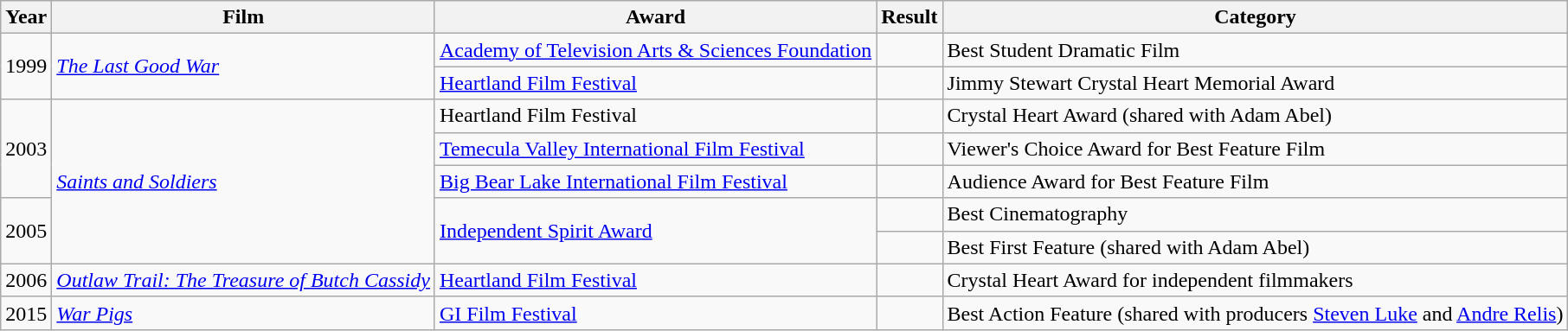<table class="wikitable">
<tr>
<th>Year</th>
<th>Film</th>
<th>Award</th>
<th>Result</th>
<th>Category</th>
</tr>
<tr>
<td rowspan="2">1999</td>
<td rowspan="2"><em><a href='#'>The Last Good War</a></em></td>
<td><a href='#'>Academy of Television Arts & Sciences Foundation</a></td>
<td></td>
<td>Best Student Dramatic Film</td>
</tr>
<tr>
<td><a href='#'>Heartland Film Festival</a></td>
<td></td>
<td>Jimmy Stewart Crystal Heart Memorial Award</td>
</tr>
<tr>
<td rowspan="3">2003</td>
<td rowspan="5"><em><a href='#'>Saints and Soldiers</a></em></td>
<td>Heartland Film Festival</td>
<td></td>
<td>Crystal Heart Award (shared with Adam Abel)</td>
</tr>
<tr>
<td><a href='#'>Temecula Valley International Film Festival</a></td>
<td></td>
<td>Viewer's Choice Award for Best Feature Film</td>
</tr>
<tr>
<td><a href='#'>Big Bear Lake International Film Festival</a></td>
<td></td>
<td>Audience Award for Best Feature Film</td>
</tr>
<tr>
<td rowspan="2">2005</td>
<td rowspan="2"><a href='#'>Independent Spirit Award</a></td>
<td></td>
<td>Best Cinematography</td>
</tr>
<tr>
<td></td>
<td>Best First Feature (shared with Adam Abel)</td>
</tr>
<tr>
<td>2006</td>
<td><em><a href='#'>Outlaw Trail: The Treasure of Butch Cassidy</a></em></td>
<td><a href='#'>Heartland Film Festival</a></td>
<td></td>
<td>Crystal Heart Award for independent filmmakers</td>
</tr>
<tr>
<td>2015</td>
<td><em><a href='#'>War Pigs</a></em></td>
<td><a href='#'>GI Film Festival</a></td>
<td></td>
<td>Best Action Feature (shared with producers <a href='#'>Steven Luke</a> and <a href='#'>Andre Relis</a>)</td>
</tr>
</table>
